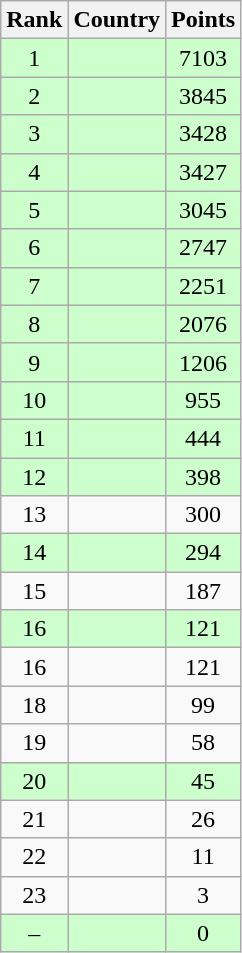<table class="wikitable sortable" style="text-align:center">
<tr>
<th>Rank</th>
<th>Country</th>
<th>Points</th>
</tr>
<tr style="background:#cfc;">
<td>1</td>
<td align=left></td>
<td>7103</td>
</tr>
<tr style="background:#cfc;">
<td>2</td>
<td align=left></td>
<td>3845</td>
</tr>
<tr style="background:#cfc;">
<td>3</td>
<td align=left></td>
<td>3428</td>
</tr>
<tr style="background:#cfc;">
<td>4</td>
<td align=left></td>
<td>3427</td>
</tr>
<tr style="background:#cfc;">
<td>5</td>
<td align=left></td>
<td>3045</td>
</tr>
<tr style="background:#cfc;">
<td>6</td>
<td align=left></td>
<td>2747</td>
</tr>
<tr style="background:#cfc;">
<td>7</td>
<td align=left></td>
<td>2251</td>
</tr>
<tr style="background:#cfc;">
<td>8</td>
<td align=left></td>
<td>2076</td>
</tr>
<tr style="background:#cfc;">
<td>9</td>
<td align=left></td>
<td>1206</td>
</tr>
<tr style="background:#cfc;">
<td>10</td>
<td align=left></td>
<td>955</td>
</tr>
<tr style="background:#cfc;">
<td>11</td>
<td align=left></td>
<td>444</td>
</tr>
<tr style="background:#cfc;">
<td>12</td>
<td align=left></td>
<td>398</td>
</tr>
<tr>
<td>13</td>
<td align=left></td>
<td>300</td>
</tr>
<tr style="background:#cfc;">
<td>14</td>
<td align=left></td>
<td>294</td>
</tr>
<tr>
<td>15</td>
<td align=left></td>
<td>187</td>
</tr>
<tr style="background:#cfc;">
<td>16</td>
<td align=left></td>
<td>121</td>
</tr>
<tr>
<td>16</td>
<td align=left></td>
<td>121</td>
</tr>
<tr>
<td>18</td>
<td align=left></td>
<td>99</td>
</tr>
<tr>
<td>19</td>
<td align=left></td>
<td>58</td>
</tr>
<tr style="background:#cfc;">
<td>20</td>
<td align=left></td>
<td>45</td>
</tr>
<tr>
<td>21</td>
<td align=left></td>
<td>26</td>
</tr>
<tr>
<td>22</td>
<td align=left></td>
<td>11</td>
</tr>
<tr>
<td>23</td>
<td align=left></td>
<td>3</td>
</tr>
<tr style="background:#cfc;">
<td>–</td>
<td align=left></td>
<td>0</td>
</tr>
</table>
